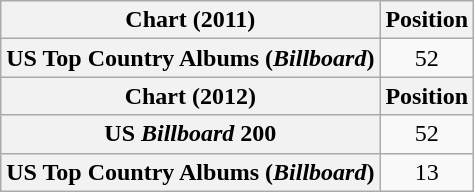<table class="wikitable plainrowheaders" style="text-align:center">
<tr>
<th scope="col">Chart (2011)</th>
<th scope="col">Position</th>
</tr>
<tr>
<th scope="row">US Top Country Albums (<em>Billboard</em>)</th>
<td>52</td>
</tr>
<tr>
<th scope="col">Chart (2012)</th>
<th scope="col">Position</th>
</tr>
<tr>
<th scope="row">US <em>Billboard</em> 200</th>
<td>52</td>
</tr>
<tr>
<th scope="row">US Top Country Albums (<em>Billboard</em>)</th>
<td>13</td>
</tr>
</table>
